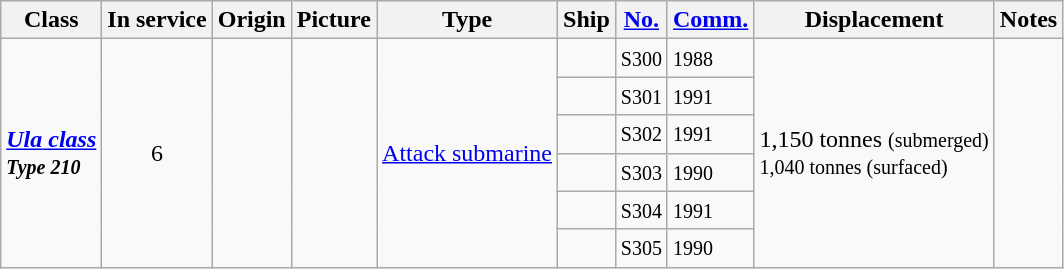<table class="wikitable">
<tr>
<th>Class</th>
<th>In service</th>
<th>Origin</th>
<th>Picture</th>
<th>Type</th>
<th>Ship</th>
<th><a href='#'>No.</a></th>
<th><a href='#'>Comm.</a></th>
<th>Displacement</th>
<th>Notes</th>
</tr>
<tr>
<td rowspan="6"><a href='#'><strong><em>Ula<em> class<strong></a><br></em><small>Type 210</small><em></td>
<td rowspan="6" style="text-align: center;"></strong>6<strong></td>
<td rowspan="6"><br></td>
<td rowspan="6"></td>
<td rowspan="6"><a href='#'>Attack submarine</a></td>
<td></em><small></small><em></td>
<td><small>S300</small></td>
<td><small>1988</small></td>
<td rowspan="6">1,150 tonnes <small>(submerged)</small><br><small>1,040 tonnes (surfaced)</small></td>
<td rowspan="6"></td>
</tr>
<tr>
<td></em><small></small><em></td>
<td><small>S301</small></td>
<td><small>1991</small></td>
</tr>
<tr>
<td></em><small></small><em></td>
<td><small>S302</small></td>
<td><small>1991</small></td>
</tr>
<tr>
<td></em><small></small><em></td>
<td><small>S303</small></td>
<td><small>1990</small></td>
</tr>
<tr>
<td></em><small></small><em></td>
<td><small>S304</small></td>
<td><small>1991</small></td>
</tr>
<tr>
<td></em><small></small><em></td>
<td><small>S305</small></td>
<td><small>1990</small></td>
</tr>
</table>
